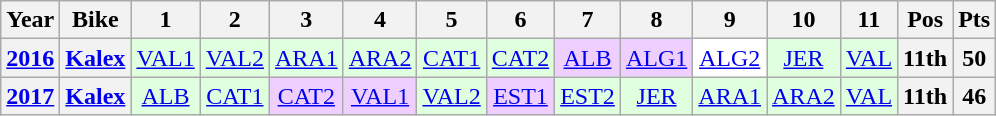<table class="wikitable" style="text-align:center">
<tr>
<th>Year</th>
<th>Bike</th>
<th>1</th>
<th>2</th>
<th>3</th>
<th>4</th>
<th>5</th>
<th>6</th>
<th>7</th>
<th>8</th>
<th>9</th>
<th>10</th>
<th>11</th>
<th>Pos</th>
<th>Pts</th>
</tr>
<tr>
<th><a href='#'>2016</a></th>
<th><a href='#'>Kalex</a></th>
<td style="background:#DFFFDF;"><a href='#'>VAL1</a><br></td>
<td style="background:#DFFFDF;"><a href='#'>VAL2</a><br></td>
<td style="background:#DFFFDF;"><a href='#'>ARA1</a><br></td>
<td style="background:#DFFFDF;"><a href='#'>ARA2</a><br></td>
<td style="background:#dfffdf;"><a href='#'>CAT1</a><br></td>
<td style="background:#dfffdf;"><a href='#'>CAT2</a><br></td>
<td style="background:#EFCFFF;"><a href='#'>ALB</a><br></td>
<td style="background:#EFCFFF;"><a href='#'>ALG1</a><br></td>
<td style="background:#FFFFFF;"><a href='#'>ALG2</a><br></td>
<td style="background:#dfffdf;"><a href='#'>JER</a><br></td>
<td style="background:#dfffdf;"><a href='#'>VAL</a><br></td>
<th style="background:#;">11th</th>
<th style="background:#;">50</th>
</tr>
<tr>
<th><a href='#'>2017</a></th>
<th><a href='#'>Kalex</a></th>
<td style="background:#dfffdf;"><a href='#'>ALB</a><br></td>
<td style="background:#dfffdf;"><a href='#'>CAT1</a><br></td>
<td style="background:#efcfff;"><a href='#'>CAT2</a><br></td>
<td style="background:#efcfff;"><a href='#'>VAL1</a><br></td>
<td style="background:#dfffdf;"><a href='#'>VAL2</a><br></td>
<td style="background:#efcfff;"><a href='#'>EST1</a><br></td>
<td style="background:#dfffdf;"><a href='#'>EST2</a><br></td>
<td style="background:#dfffdf;"><a href='#'>JER</a><br></td>
<td style="background:#dfffdf;"><a href='#'>ARA1</a><br></td>
<td style="background:#dfffdf;"><a href='#'>ARA2</a><br></td>
<td style="background:#dfffdf;"><a href='#'>VAL</a><br></td>
<th>11th</th>
<th>46</th>
</tr>
</table>
